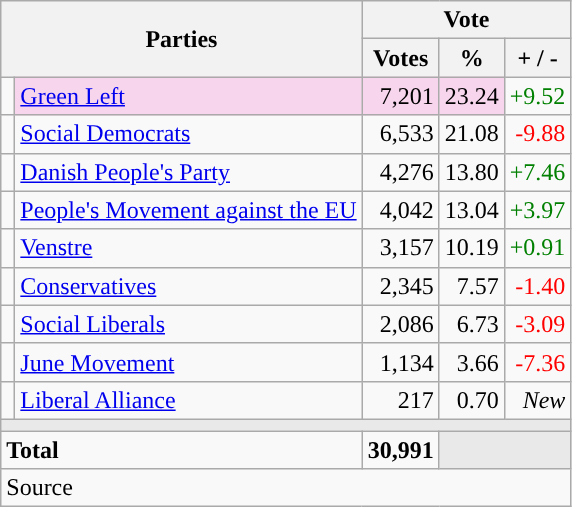<table class="wikitable" style="text-align:right;">
<tr>
<th style="text-align:centre;" rowspan="2" colspan="2" width="225">Parties</th>
<th colspan="3">Vote</th>
</tr>
<tr>
<th width="15">Votes</th>
<th width="15">%</th>
<th width="15">+ / -</th>
</tr>
<tr>
<td width="2" style="color:inherit;background:"></td>
<td bgcolor=#f7d5ed   align="left"><a href='#'>Green Left</a></td>
<td bgcolor=#f7d5ed>7,201</td>
<td bgcolor=#f7d5ed>23.24</td>
<td style=color:green;>+9.52</td>
</tr>
<tr>
<td width="2" style="color:inherit;background:"></td>
<td align="left"><a href='#'>Social Democrats</a></td>
<td>6,533</td>
<td>21.08</td>
<td style=color:red;>-9.88</td>
</tr>
<tr>
<td width="2" style="color:inherit;background:"></td>
<td align="left"><a href='#'>Danish People's Party</a></td>
<td>4,276</td>
<td>13.80</td>
<td style=color:green;>+7.46</td>
</tr>
<tr>
<td width="2" style="color:inherit;background:"></td>
<td align="left"><a href='#'>People's Movement against the EU</a></td>
<td>4,042</td>
<td>13.04</td>
<td style=color:green;>+3.97</td>
</tr>
<tr>
<td width="2" style="color:inherit;background:"></td>
<td align="left"><a href='#'>Venstre</a></td>
<td>3,157</td>
<td>10.19</td>
<td style=color:green;>+0.91</td>
</tr>
<tr>
<td width="2" style="color:inherit;background:"></td>
<td align="left"><a href='#'>Conservatives</a></td>
<td>2,345</td>
<td>7.57</td>
<td style=color:red;>-1.40</td>
</tr>
<tr>
<td width="2" style="color:inherit;background:"></td>
<td align="left"><a href='#'>Social Liberals</a></td>
<td>2,086</td>
<td>6.73</td>
<td style=color:red;>-3.09</td>
</tr>
<tr>
<td width="2" style="color:inherit;background:"></td>
<td align="left"><a href='#'>June Movement</a></td>
<td>1,134</td>
<td>3.66</td>
<td style=color:red;>-7.36</td>
</tr>
<tr>
<td width="2" style="color:inherit;background:"></td>
<td align="left"><a href='#'>Liberal Alliance</a></td>
<td>217</td>
<td>0.70</td>
<td><em>New</em></td>
</tr>
<tr>
<td colspan="7" bgcolor="#E9E9E9"></td>
</tr>
<tr>
<td align="left" colspan="2"><strong>Total</strong></td>
<td><strong>30,991</strong></td>
<td bgcolor="#E9E9E9" colspan="2"></td>
</tr>
<tr>
<td align="left" colspan="6">Source</td>
</tr>
</table>
